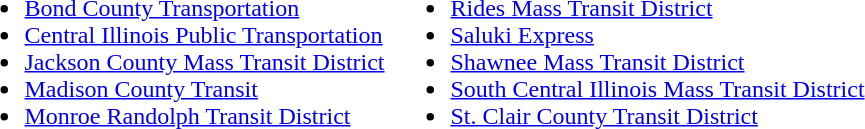<table>
<tr ---- valign="top">
<td><br><ul><li><a href='#'>Bond County Transportation</a></li><li><a href='#'>Central Illinois Public Transportation</a></li><li><a href='#'>Jackson County Mass Transit District</a></li><li><a href='#'>Madison County Transit</a></li><li><a href='#'>Monroe Randolph Transit District</a></li></ul></td>
<td><br><ul><li><a href='#'>Rides Mass Transit District</a></li><li><a href='#'>Saluki Express</a></li><li><a href='#'>Shawnee Mass Transit District</a></li><li><a href='#'>South Central Illinois Mass Transit District</a></li><li><a href='#'>St. Clair County Transit District</a></li></ul></td>
</tr>
</table>
